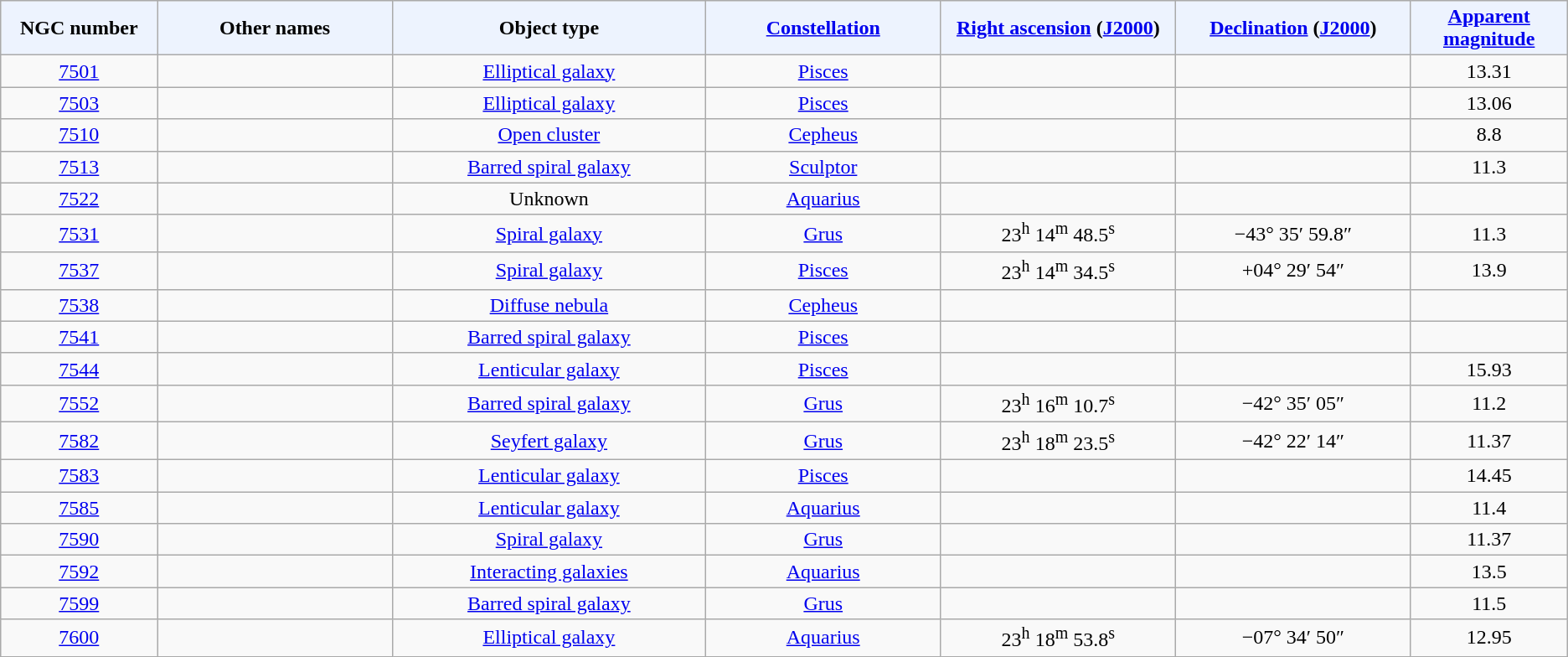<table class="wikitable sortable sticky-header sort-under" style="text-align: center;">
<tr>
<th style="background-color:#edf3fe; width: 10%;">NGC number</th>
<th style="background-color:#edf3fe; width: 15%;">Other names</th>
<th style="background-color:#edf3fe; width: 20%;">Object type</th>
<th style="background-color:#edf3fe; width: 15%;"><a href='#'>Constellation</a></th>
<th style="background-color:#edf3fe; width: 15%;"><a href='#'>Right ascension</a> (<a href='#'>J2000</a>)</th>
<th style="background-color:#edf3fe; width: 15%;"><a href='#'>Declination</a> (<a href='#'>J2000</a>)</th>
<th style="background-color:#edf3fe; width: 10%;"><a href='#'>Apparent magnitude</a></th>
</tr>
<tr>
<td><a href='#'>7501</a></td>
<td></td>
<td><a href='#'>Elliptical galaxy</a></td>
<td><a href='#'>Pisces</a></td>
<td></td>
<td></td>
<td>13.31</td>
</tr>
<tr>
<td><a href='#'>7503</a></td>
<td></td>
<td><a href='#'>Elliptical galaxy</a></td>
<td><a href='#'>Pisces</a></td>
<td></td>
<td></td>
<td>13.06</td>
</tr>
<tr>
<td><a href='#'>7510</a></td>
<td></td>
<td><a href='#'>Open cluster</a></td>
<td><a href='#'>Cepheus</a></td>
<td></td>
<td></td>
<td>8.8</td>
</tr>
<tr>
<td><a href='#'>7513</a></td>
<td></td>
<td><a href='#'>Barred spiral galaxy</a></td>
<td><a href='#'>Sculptor</a></td>
<td></td>
<td></td>
<td>11.3</td>
</tr>
<tr>
<td><a href='#'>7522</a></td>
<td></td>
<td>Unknown</td>
<td><a href='#'>Aquarius</a></td>
<td></td>
<td></td>
<td></td>
</tr>
<tr>
<td><a href='#'>7531</a></td>
<td></td>
<td><a href='#'>Spiral galaxy</a></td>
<td><a href='#'>Grus</a></td>
<td>23<sup>h</sup> 14<sup>m</sup> 48.5<sup>s</sup></td>
<td>−43° 35′ 59.8″</td>
<td>11.3</td>
</tr>
<tr>
<td><a href='#'>7537</a></td>
<td></td>
<td><a href='#'>Spiral galaxy</a></td>
<td><a href='#'>Pisces</a></td>
<td>23<sup>h</sup> 14<sup>m</sup> 34.5<sup>s</sup></td>
<td>+04° 29′ 54″</td>
<td>13.9</td>
</tr>
<tr>
<td><a href='#'>7538</a></td>
<td></td>
<td><a href='#'>Diffuse nebula</a></td>
<td><a href='#'>Cepheus</a></td>
<td></td>
<td></td>
<td></td>
</tr>
<tr>
<td><a href='#'>7541</a></td>
<td></td>
<td><a href='#'>Barred spiral galaxy</a></td>
<td><a href='#'>Pisces</a></td>
<td></td>
<td></td>
<td></td>
</tr>
<tr>
<td><a href='#'>7544</a></td>
<td></td>
<td><a href='#'>Lenticular galaxy</a></td>
<td><a href='#'>Pisces</a></td>
<td></td>
<td></td>
<td>15.93</td>
</tr>
<tr>
<td><a href='#'>7552</a></td>
<td></td>
<td><a href='#'>Barred spiral galaxy</a></td>
<td><a href='#'>Grus</a></td>
<td>23<sup>h</sup> 16<sup>m</sup> 10.7<sup>s</sup></td>
<td>−42° 35′ 05″</td>
<td>11.2</td>
</tr>
<tr>
<td><a href='#'>7582</a></td>
<td></td>
<td><a href='#'>Seyfert galaxy</a></td>
<td><a href='#'>Grus</a></td>
<td>23<sup>h</sup> 18<sup>m</sup> 23.5<sup>s</sup></td>
<td>−42° 22′ 14″</td>
<td>11.37</td>
</tr>
<tr>
<td><a href='#'>7583</a></td>
<td></td>
<td><a href='#'>Lenticular galaxy</a></td>
<td><a href='#'>Pisces</a></td>
<td></td>
<td></td>
<td>14.45</td>
</tr>
<tr>
<td><a href='#'>7585</a></td>
<td></td>
<td><a href='#'>Lenticular galaxy</a></td>
<td><a href='#'>Aquarius</a></td>
<td></td>
<td></td>
<td>11.4</td>
</tr>
<tr>
<td><a href='#'>7590</a></td>
<td></td>
<td><a href='#'>Spiral galaxy</a></td>
<td><a href='#'>Grus</a></td>
<td></td>
<td></td>
<td>11.37</td>
</tr>
<tr>
<td><a href='#'>7592</a></td>
<td></td>
<td><a href='#'>Interacting galaxies</a></td>
<td><a href='#'>Aquarius</a></td>
<td></td>
<td></td>
<td>13.5</td>
</tr>
<tr>
<td><a href='#'>7599</a></td>
<td></td>
<td><a href='#'>Barred spiral galaxy</a></td>
<td><a href='#'>Grus</a></td>
<td></td>
<td></td>
<td>11.5</td>
</tr>
<tr>
<td><a href='#'>7600</a></td>
<td></td>
<td><a href='#'>Elliptical galaxy</a></td>
<td><a href='#'>Aquarius</a></td>
<td>23<sup>h</sup> 18<sup>m</sup> 53.8<sup>s</sup></td>
<td>−07° 34′ 50″</td>
<td>12.95</td>
</tr>
</table>
